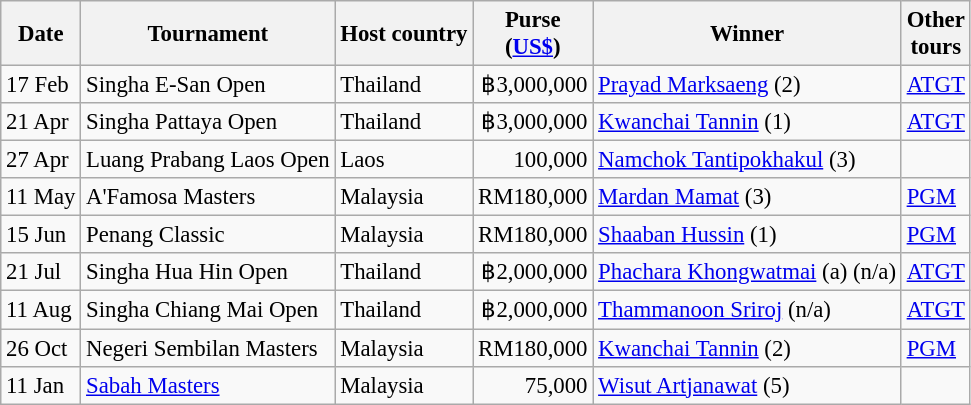<table class="wikitable" style="font-size:95%">
<tr>
<th>Date</th>
<th>Tournament</th>
<th>Host country</th>
<th>Purse<br>(<a href='#'>US$</a>)</th>
<th>Winner</th>
<th>Other<br>tours</th>
</tr>
<tr>
<td>17 Feb</td>
<td>Singha E-San Open</td>
<td>Thailand</td>
<td align=right>฿3,000,000</td>
<td> <a href='#'>Prayad Marksaeng</a> (2)</td>
<td><a href='#'>ATGT</a></td>
</tr>
<tr>
<td>21 Apr</td>
<td>Singha Pattaya Open</td>
<td>Thailand</td>
<td align=right>฿3,000,000</td>
<td> <a href='#'>Kwanchai Tannin</a> (1)</td>
<td><a href='#'>ATGT</a></td>
</tr>
<tr>
<td>27 Apr</td>
<td>Luang Prabang Laos Open</td>
<td>Laos</td>
<td align=right>100,000</td>
<td> <a href='#'>Namchok Tantipokhakul</a> (3)</td>
<td></td>
</tr>
<tr>
<td>11 May</td>
<td>A'Famosa Masters</td>
<td>Malaysia</td>
<td align=right>RM180,000</td>
<td> <a href='#'>Mardan Mamat</a> (3)</td>
<td><a href='#'>PGM</a></td>
</tr>
<tr>
<td>15 Jun</td>
<td>Penang Classic</td>
<td>Malaysia</td>
<td align=right>RM180,000</td>
<td> <a href='#'>Shaaban Hussin</a> (1)</td>
<td><a href='#'>PGM</a></td>
</tr>
<tr>
<td>21 Jul</td>
<td>Singha Hua Hin Open</td>
<td>Thailand</td>
<td align=right>฿2,000,000</td>
<td> <a href='#'>Phachara Khongwatmai</a> (a) (n/a)</td>
<td><a href='#'>ATGT</a></td>
</tr>
<tr>
<td>11 Aug</td>
<td>Singha Chiang Mai Open</td>
<td>Thailand</td>
<td align=right>฿2,000,000</td>
<td> <a href='#'>Thammanoon Sriroj</a> (n/a)</td>
<td><a href='#'>ATGT</a></td>
</tr>
<tr>
<td>26 Oct</td>
<td>Negeri Sembilan Masters</td>
<td>Malaysia</td>
<td align=right>RM180,000</td>
<td> <a href='#'>Kwanchai Tannin</a> (2)</td>
<td><a href='#'>PGM</a></td>
</tr>
<tr>
<td>11 Jan</td>
<td><a href='#'>Sabah Masters</a></td>
<td>Malaysia</td>
<td align=right>75,000</td>
<td> <a href='#'>Wisut Artjanawat</a> (5)</td>
<td></td>
</tr>
</table>
